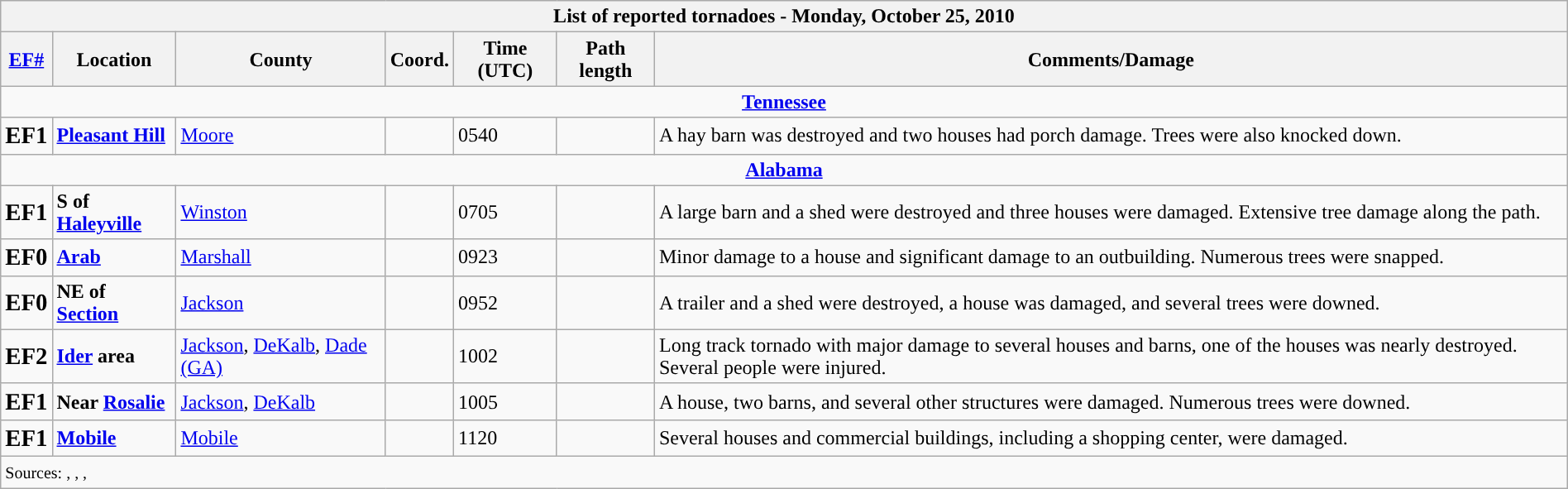<table class="wikitable collapsible" width="100%">
<tr>
<th colspan="7">List of reported tornadoes - Monday, October 25, 2010</th>
</tr>
<tr>
<th><a href='#'>EF#</a></th>
<th>Location</th>
<th>County</th>
<th>Coord.</th>
<th>Time (UTC)</th>
<th>Path length</th>
<th>Comments/Damage</th>
</tr>
<tr>
<td colspan="7" align=center><strong><a href='#'>Tennessee</a></strong></td>
</tr>
<tr>
<td><big><strong>EF1</strong></big></td>
<td><strong><a href='#'>Pleasant Hill</a></strong></td>
<td><a href='#'>Moore</a></td>
<td></td>
<td>0540</td>
<td></td>
<td>A hay barn was destroyed and two houses had porch damage. Trees were also knocked down.</td>
</tr>
<tr>
<td colspan="7" align=center><strong><a href='#'>Alabama</a></strong></td>
</tr>
<tr>
<td><big><strong>EF1</strong></big></td>
<td><strong>S of <a href='#'>Haleyville</a></strong></td>
<td><a href='#'>Winston</a></td>
<td></td>
<td>0705</td>
<td></td>
<td>A large barn and a shed were destroyed and three houses were damaged. Extensive tree damage along the path.</td>
</tr>
<tr>
<td><big><strong>EF0</strong></big></td>
<td><strong><a href='#'>Arab</a></strong></td>
<td><a href='#'>Marshall</a></td>
<td></td>
<td>0923</td>
<td></td>
<td>Minor damage to a house and significant damage to an outbuilding. Numerous trees were snapped.</td>
</tr>
<tr>
<td><big><strong>EF0</strong></big></td>
<td><strong>NE of <a href='#'>Section</a></strong></td>
<td><a href='#'>Jackson</a></td>
<td></td>
<td>0952</td>
<td></td>
<td>A trailer and a shed were destroyed, a house was damaged, and several trees were downed.</td>
</tr>
<tr>
<td><big><strong>EF2</strong></big></td>
<td><strong><a href='#'>Ider</a> area</strong></td>
<td><a href='#'>Jackson</a>, <a href='#'>DeKalb</a>, <a href='#'>Dade (GA)</a></td>
<td></td>
<td>1002</td>
<td></td>
<td>Long track tornado with major damage to several houses and barns, one of the houses was nearly destroyed. Several people were injured.</td>
</tr>
<tr>
<td><big><strong>EF1</strong></big></td>
<td><strong>Near <a href='#'>Rosalie</a></strong></td>
<td><a href='#'>Jackson</a>, <a href='#'>DeKalb</a></td>
<td></td>
<td>1005</td>
<td></td>
<td>A house, two barns, and several other structures were damaged. Numerous trees were downed.</td>
</tr>
<tr>
<td><big><strong>EF1</strong></big></td>
<td><strong><a href='#'>Mobile</a></strong></td>
<td><a href='#'>Mobile</a></td>
<td></td>
<td>1120</td>
<td></td>
<td>Several houses and commercial buildings, including a shopping center, were damaged.</td>
</tr>
<tr>
<td colspan="7"><small>Sources: , , , </small></td>
</tr>
</table>
